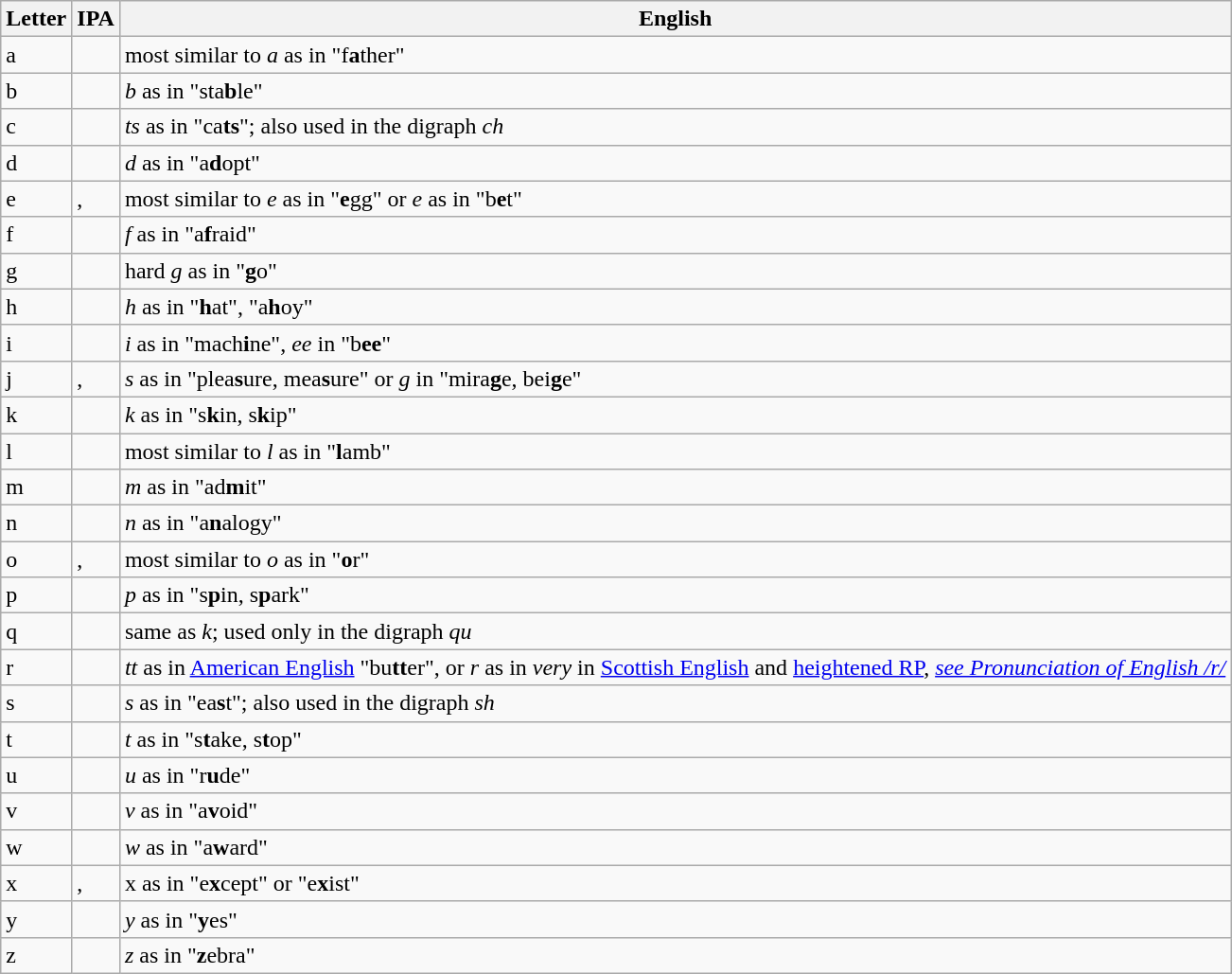<table class="wikitable">
<tr>
<th>Letter</th>
<th>IPA</th>
<th>English</th>
</tr>
<tr>
<td>a</td>
<td></td>
<td>most similar to <em>a</em> as in "f<strong>a</strong>ther"</td>
</tr>
<tr>
<td>b</td>
<td></td>
<td><em>b</em> as in "sta<strong>b</strong>le"</td>
</tr>
<tr>
<td>c</td>
<td></td>
<td><em>ts</em> as in "ca<strong>ts</strong>"; also used in the digraph <em>ch</em></td>
</tr>
<tr>
<td>d</td>
<td></td>
<td><em>d</em> as in "a<strong>d</strong>opt"</td>
</tr>
<tr>
<td>e</td>
<td>, </td>
<td>most similar to <em>e</em> as in "<strong>e</strong>gg" or <em>e</em> as in "b<strong>e</strong>t"</td>
</tr>
<tr>
<td>f</td>
<td></td>
<td><em>f</em> as in "a<strong>f</strong>raid"</td>
</tr>
<tr>
<td>g</td>
<td></td>
<td>hard <em>g</em> as in "<strong>g</strong>o"</td>
</tr>
<tr>
<td>h</td>
<td></td>
<td><em>h</em> as in "<strong>h</strong>at", "a<strong>h</strong>oy"</td>
</tr>
<tr>
<td>i</td>
<td></td>
<td><em>i</em> as in "mach<strong>i</strong>ne", <em>ee</em> in "b<strong>ee</strong>"</td>
</tr>
<tr>
<td>j</td>
<td>, </td>
<td><em>s</em> as in "plea<strong>s</strong>ure, mea<strong>s</strong>ure" or <em>g</em> in "mira<strong>g</strong>e, bei<strong>g</strong>e"</td>
</tr>
<tr>
<td>k</td>
<td></td>
<td><em>k</em> as in "s<strong>k</strong>in, s<strong>k</strong>ip"</td>
</tr>
<tr>
<td>l</td>
<td></td>
<td>most similar to <em>l</em> as in "<strong>l</strong>amb"</td>
</tr>
<tr>
<td>m</td>
<td></td>
<td><em>m</em> as in "ad<strong>m</strong>it"</td>
</tr>
<tr>
<td>n</td>
<td></td>
<td><em>n</em> as in "a<strong>n</strong>alogy"</td>
</tr>
<tr>
<td>o</td>
<td>, </td>
<td>most similar to <em>o</em> as in "<strong>o</strong>r"</td>
</tr>
<tr>
<td>p</td>
<td></td>
<td><em>p</em> as in "s<strong>p</strong>in, s<strong>p</strong>ark"</td>
</tr>
<tr>
<td>q</td>
<td></td>
<td>same as <em>k</em>; used only in the digraph <em>qu</em></td>
</tr>
<tr>
<td>r</td>
<td></td>
<td><em>tt</em> as in <a href='#'>American English</a> "bu<strong>tt</strong>er", or <em>r</em> as in <em>very</em> in <a href='#'>Scottish English</a> and <a href='#'>heightened RP</a>, <em><a href='#'>see Pronunciation of English /r/</a></em></td>
</tr>
<tr>
<td>s</td>
<td></td>
<td><em>s</em> as in "ea<strong>s</strong>t"; also used in the digraph <em>sh</em></td>
</tr>
<tr>
<td>t</td>
<td></td>
<td><em>t</em> as in "s<strong>t</strong>ake, s<strong>t</strong>op"</td>
</tr>
<tr>
<td>u</td>
<td></td>
<td><em>u</em> as in "r<strong>u</strong>de"</td>
</tr>
<tr>
<td>v</td>
<td></td>
<td><em>v</em> as in "a<strong>v</strong>oid"</td>
</tr>
<tr>
<td>w</td>
<td></td>
<td><em>w</em> as in "a<strong>w</strong>ard"</td>
</tr>
<tr>
<td>x</td>
<td>, </td>
<td>x as in "e<strong>x</strong>cept" or "e<strong>x</strong>ist"</td>
</tr>
<tr>
<td>y</td>
<td></td>
<td><em>y</em> as in "<strong>y</strong>es"</td>
</tr>
<tr>
<td>z</td>
<td></td>
<td><em>z</em> as in "<strong>z</strong>ebra"</td>
</tr>
</table>
